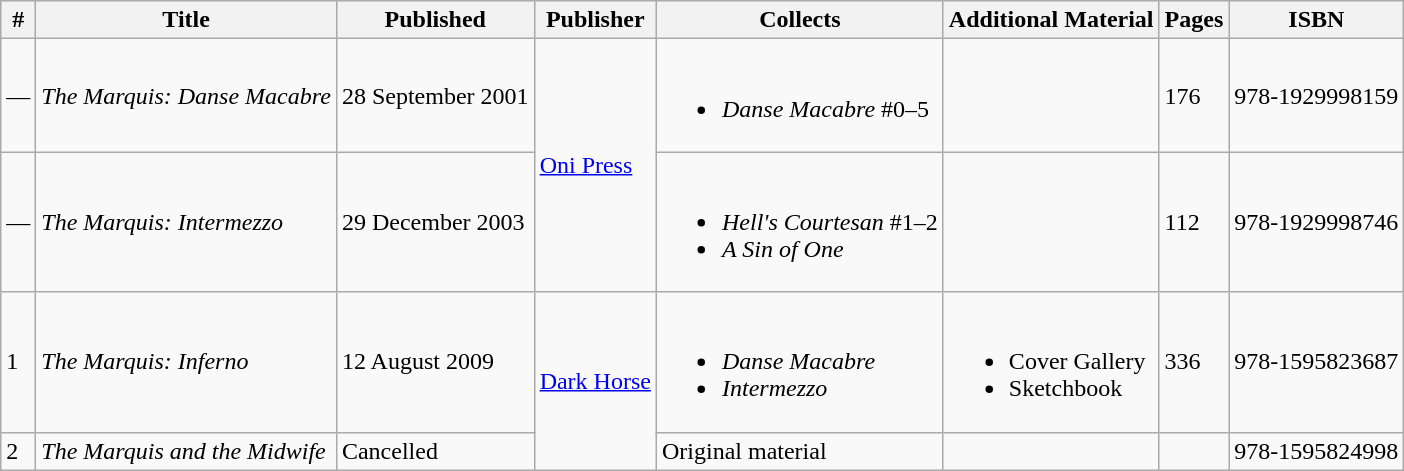<table class="wikitable">
<tr>
<th>#</th>
<th>Title</th>
<th>Published</th>
<th>Publisher</th>
<th>Collects</th>
<th>Additional Material</th>
<th>Pages</th>
<th>ISBN</th>
</tr>
<tr>
<td>―</td>
<td><em>The Marquis: Danse Macabre</em></td>
<td>28 September 2001</td>
<td rowspan=2><a href='#'>Oni Press</a></td>
<td><br><ul><li><em>Danse Macabre</em> #0–5</li></ul></td>
<td></td>
<td>176</td>
<td>978-1929998159</td>
</tr>
<tr>
<td>―</td>
<td><em>The Marquis: Intermezzo</em></td>
<td>29 December 2003</td>
<td><br><ul><li><em>Hell's Courtesan</em> #1–2</li><li><em>A Sin of One</em></li></ul></td>
<td></td>
<td>112</td>
<td>978-1929998746</td>
</tr>
<tr>
<td>1</td>
<td><em>The Marquis: Inferno</em></td>
<td>12 August 2009</td>
<td rowspan=2><a href='#'>Dark Horse</a></td>
<td><br><ul><li><em>Danse Macabre</em></li><li><em>Intermezzo</em></li></ul></td>
<td><br><ul><li>Cover Gallery</li><li>Sketchbook</li></ul></td>
<td>336</td>
<td>978-1595823687</td>
</tr>
<tr>
<td>2</td>
<td><em>The Marquis and the Midwife</em></td>
<td>Cancelled</td>
<td>Original material</td>
<td></td>
<td></td>
<td>978-1595824998</td>
</tr>
</table>
